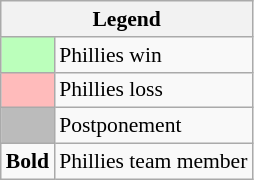<table class="wikitable" style="font-size:90%">
<tr>
<th colspan="2">Legend</th>
</tr>
<tr>
<td style="background:#bfb;"> </td>
<td>Phillies win</td>
</tr>
<tr>
<td style="background:#fbb;"> </td>
<td>Phillies loss</td>
</tr>
<tr>
<td style="background:#bbb;"> </td>
<td>Postponement</td>
</tr>
<tr>
<td><strong>Bold</strong></td>
<td>Phillies team member</td>
</tr>
</table>
